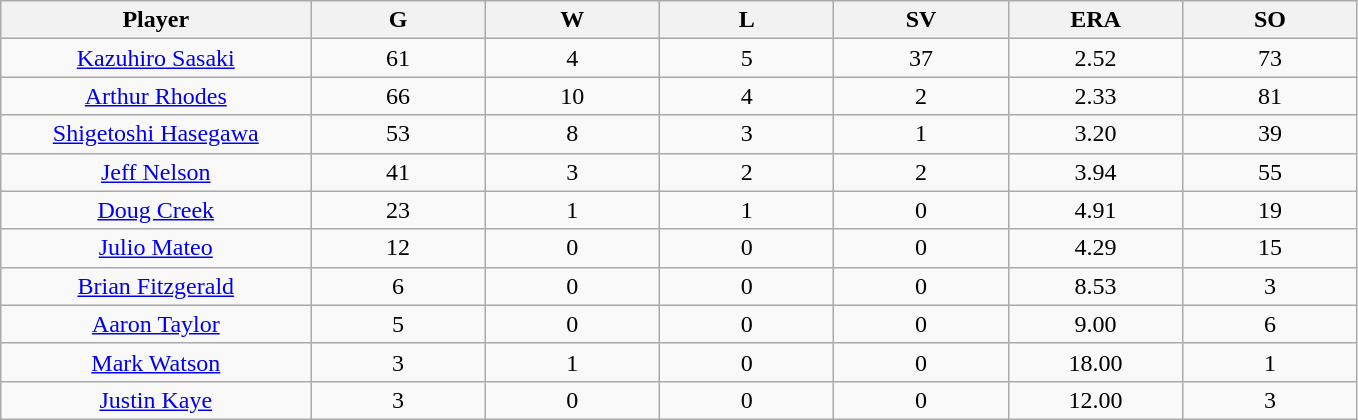<table class="wikitable sortable">
<tr>
<th bgcolor="#DDDDFF" width="16%">Player</th>
<th bgcolor="#DDDDFF" width="9%">G</th>
<th bgcolor="#DDDDFF" width="9%">W</th>
<th bgcolor="#DDDDFF" width="9%">L</th>
<th bgcolor="#DDDDFF" width="9%">SV</th>
<th bgcolor="#DDDDFF" width="9%">ERA</th>
<th bgcolor="#DDDDFF" width="9%">SO</th>
</tr>
<tr align="center">
<td><a href='#'>Kazuhiro Sasaki</a></td>
<td>61</td>
<td>4</td>
<td>5</td>
<td>37</td>
<td>2.52</td>
<td>73</td>
</tr>
<tr align=center>
<td><a href='#'>Arthur Rhodes</a></td>
<td>66</td>
<td>10</td>
<td>4</td>
<td>2</td>
<td>2.33</td>
<td>81</td>
</tr>
<tr align="center">
<td><a href='#'>Shigetoshi Hasegawa</a></td>
<td>53</td>
<td>8</td>
<td>3</td>
<td>1</td>
<td>3.20</td>
<td>39</td>
</tr>
<tr align="center">
<td><a href='#'>Jeff Nelson</a></td>
<td>41</td>
<td>3</td>
<td>2</td>
<td>2</td>
<td>3.94</td>
<td>55</td>
</tr>
<tr align="center">
<td><a href='#'>Doug Creek</a></td>
<td>23</td>
<td>1</td>
<td>1</td>
<td>0</td>
<td>4.91</td>
<td>19</td>
</tr>
<tr align="center">
<td><a href='#'>Julio Mateo</a></td>
<td>12</td>
<td>0</td>
<td>0</td>
<td>0</td>
<td>4.29</td>
<td>15</td>
</tr>
<tr align="center">
<td><a href='#'>Brian Fitzgerald</a></td>
<td>6</td>
<td>0</td>
<td>0</td>
<td>0</td>
<td>8.53</td>
<td>3</td>
</tr>
<tr align="center">
<td><a href='#'>Aaron Taylor</a></td>
<td>5</td>
<td>0</td>
<td>0</td>
<td>0</td>
<td>9.00</td>
<td>6</td>
</tr>
<tr align="center">
<td><a href='#'>Mark Watson</a></td>
<td>3</td>
<td>1</td>
<td>0</td>
<td>0</td>
<td>18.00</td>
<td>1</td>
</tr>
<tr align="center">
<td><a href='#'>Justin Kaye</a></td>
<td>3</td>
<td>0</td>
<td>0</td>
<td>0</td>
<td>12.00</td>
<td>3</td>
</tr>
</table>
